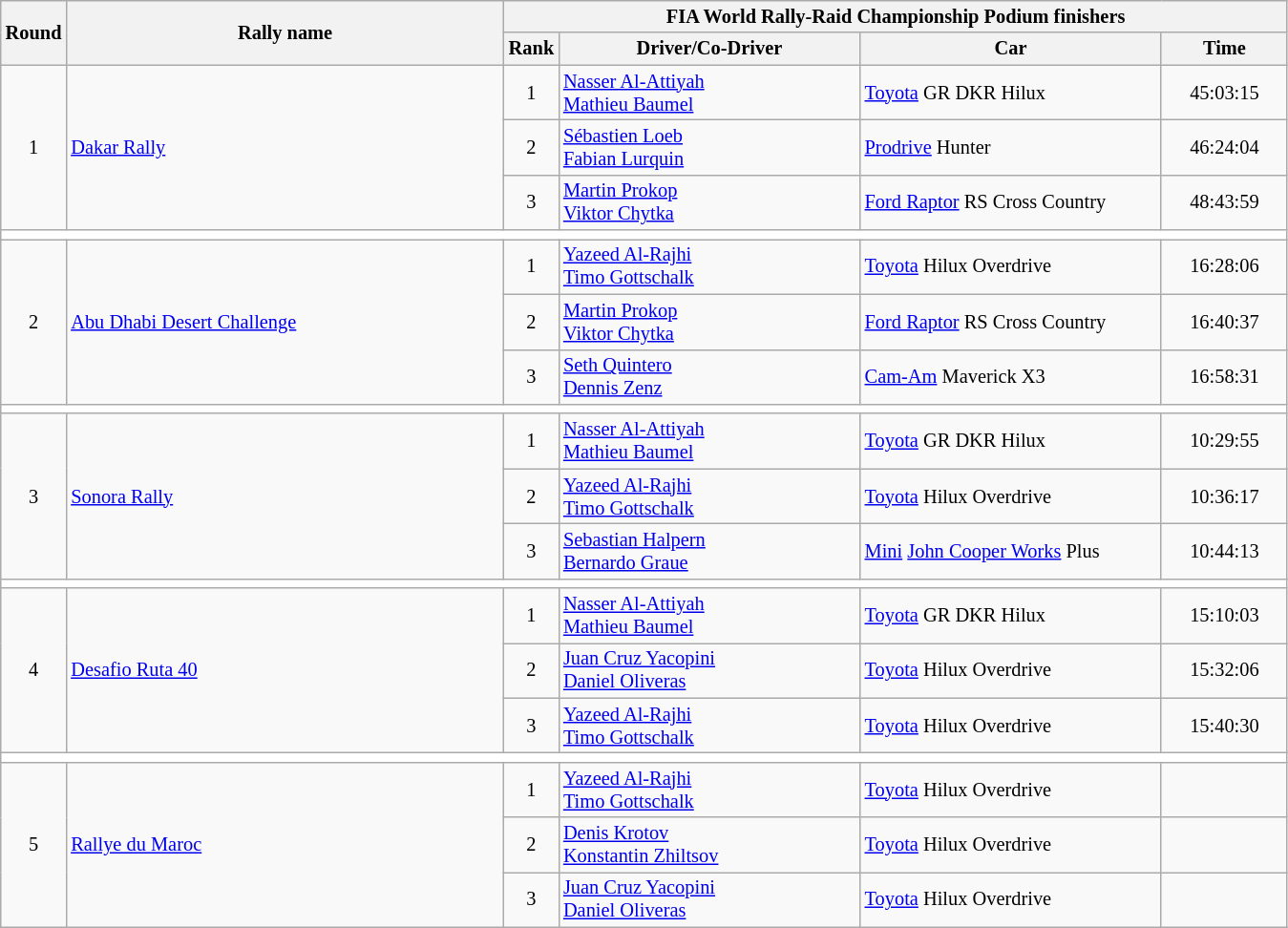<table class="wikitable" style="font-size:85%;">
<tr>
<th rowspan=2>Round</th>
<th style="width:22em" rowspan=2>Rally name</th>
<th colspan=4>FIA World Rally-Raid Championship Podium finishers</th>
</tr>
<tr>
<th>Rank</th>
<th style="width:15em">Driver/Co-Driver</th>
<th style="width:15em">Car</th>
<th style="width:6em">Time</th>
</tr>
<tr>
<td rowspan=3 align=center>1</td>
<td rowspan=3> <a href='#'>Dakar Rally</a></td>
<td align=center>1</td>
<td> <a href='#'>Nasser Al-Attiyah</a><br> <a href='#'>Mathieu Baumel</a></td>
<td><a href='#'>Toyota</a> GR DKR Hilux</td>
<td align=center>45:03:15</td>
</tr>
<tr>
<td align=center>2</td>
<td> <a href='#'>Sébastien Loeb</a><br> <a href='#'>Fabian Lurquin</a></td>
<td><a href='#'>Prodrive</a> Hunter</td>
<td align=center>46:24:04</td>
</tr>
<tr>
<td align=center>3</td>
<td> <a href='#'>Martin Prokop</a><br> <a href='#'>Viktor Chytka</a></td>
<td><a href='#'>Ford Raptor</a> RS Cross Country</td>
<td align=center>48:43:59</td>
</tr>
<tr style="background:white;">
<td colspan=6></td>
</tr>
<tr>
<td rowspan=3 align=center>2</td>
<td rowspan=3> <a href='#'>Abu Dhabi Desert Challenge</a></td>
<td align=center>1</td>
<td> <a href='#'>Yazeed Al-Rajhi</a><br> <a href='#'>Timo Gottschalk</a></td>
<td><a href='#'>Toyota</a> Hilux Overdrive</td>
<td align=center>16:28:06</td>
</tr>
<tr>
<td align=center>2</td>
<td> <a href='#'>Martin Prokop</a><br> <a href='#'>Viktor Chytka</a></td>
<td><a href='#'>Ford Raptor</a> RS Cross Country</td>
<td align=center>16:40:37</td>
</tr>
<tr>
<td align=center>3</td>
<td> <a href='#'>Seth Quintero</a><br> <a href='#'>Dennis Zenz</a></td>
<td><a href='#'>Cam-Am</a> Maverick X3</td>
<td align=center>16:58:31</td>
</tr>
<tr style="background:white;">
<td colspan=6></td>
</tr>
<tr>
<td rowspan=3 align=center>3</td>
<td rowspan=3> <a href='#'>Sonora Rally</a></td>
<td align=center>1</td>
<td> <a href='#'>Nasser Al-Attiyah</a><br> <a href='#'>Mathieu Baumel</a></td>
<td><a href='#'>Toyota</a> GR DKR Hilux</td>
<td align=center>10:29:55</td>
</tr>
<tr>
<td align=center>2</td>
<td> <a href='#'>Yazeed Al-Rajhi</a><br> <a href='#'>Timo Gottschalk</a></td>
<td><a href='#'>Toyota</a> Hilux Overdrive</td>
<td align=center>10:36:17</td>
</tr>
<tr>
<td align=center>3</td>
<td> <a href='#'>Sebastian Halpern</a><br> <a href='#'>Bernardo Graue</a></td>
<td><a href='#'>Mini</a> <a href='#'>John Cooper Works</a> Plus</td>
<td align=center>10:44:13</td>
</tr>
<tr style="background:white;">
<td colspan=6></td>
</tr>
<tr>
<td rowspan="3" align="center">4</td>
<td rowspan="3"> <a href='#'>Desafio Ruta 40</a></td>
<td align=center>1</td>
<td> <a href='#'>Nasser Al-Attiyah</a><br> <a href='#'>Mathieu Baumel</a></td>
<td><a href='#'>Toyota</a> GR DKR Hilux</td>
<td align=center>15:10:03</td>
</tr>
<tr>
<td align=center>2</td>
<td> <a href='#'>Juan Cruz Yacopini</a><br> <a href='#'>Daniel Oliveras</a></td>
<td><a href='#'>Toyota</a> Hilux Overdrive</td>
<td align=center>15:32:06</td>
</tr>
<tr>
<td align=center>3</td>
<td> <a href='#'>Yazeed Al-Rajhi</a><br> <a href='#'>Timo Gottschalk</a></td>
<td><a href='#'>Toyota</a> Hilux Overdrive</td>
<td align=center>15:40:30</td>
</tr>
<tr style="background:white;">
<td colspan=6></td>
</tr>
<tr>
<td rowspan="3" align="center">5</td>
<td rowspan="3"> <a href='#'>Rallye du Maroc</a></td>
<td align=center>1</td>
<td> <a href='#'>Yazeed Al-Rajhi</a><br> <a href='#'>Timo Gottschalk</a></td>
<td><a href='#'>Toyota</a> Hilux Overdrive</td>
<td align=center></td>
</tr>
<tr>
<td align=center>2</td>
<td> <a href='#'>Denis Krotov</a><br> <a href='#'>Konstantin Zhiltsov</a></td>
<td><a href='#'>Toyota</a> Hilux Overdrive</td>
<td align=center></td>
</tr>
<tr>
<td align=center>3</td>
<td> <a href='#'>Juan Cruz Yacopini</a><br> <a href='#'>Daniel Oliveras</a></td>
<td><a href='#'>Toyota</a> Hilux Overdrive</td>
<td align=center></td>
</tr>
</table>
